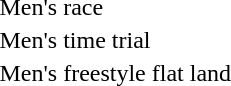<table>
<tr>
<td>Men's race</td>
<td></td>
<td></td>
<td></td>
</tr>
<tr>
<td>Men's time trial</td>
<td></td>
<td></td>
<td></td>
</tr>
<tr>
<td>Men's freestyle flat land</td>
<td></td>
<td></td>
<td></td>
</tr>
</table>
